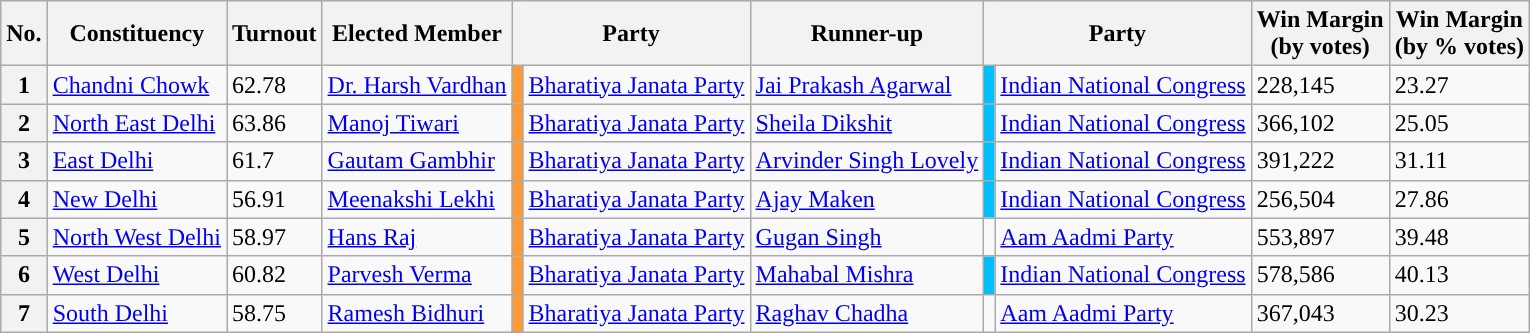<table class="wikitable sortable">
<tr>
<th>No.</th>
<th>Constituency</th>
<th>Turnout<strong></strong></th>
<th>Elected Member</th>
<th colspan="2">Party</th>
<th>Runner-up</th>
<th colspan="2">Party</th>
<th>Win Margin<br>(by votes)</th>
<th>Win Margin<br>(by % votes)</th>
</tr>
<tr>
<th>1</th>
<td><a href='#'>Chandni Chowk</a></td>
<td>62.78 </td>
<td><a href='#'> Dr. Harsh Vardhan</a></td>
<td bgcolor=#FF9933></td>
<td><a href='#'>Bharatiya Janata Party</a></td>
<td><a href='#'>Jai Prakash Agarwal</a></td>
<td bgcolor=#00BFFF></td>
<td><a href='#'>Indian National Congress</a></td>
<td>228,145</td>
<td>23.27</td>
</tr>
<tr>
<th>2</th>
<td><a href='#'>North East Delhi</a></td>
<td>63.86 </td>
<td><a href='#'>Manoj Tiwari</a></td>
<td bgcolor=#FF9933></td>
<td><a href='#'>Bharatiya Janata Party</a></td>
<td><a href='#'>Sheila Dikshit</a></td>
<td bgcolor=#00BFFF></td>
<td><a href='#'>Indian National Congress</a></td>
<td>366,102</td>
<td>25.05</td>
</tr>
<tr>
<th>3</th>
<td><a href='#'>East Delhi</a></td>
<td>61.7</td>
<td><a href='#'>Gautam Gambhir</a></td>
<td bgcolor=#FF9933></td>
<td><a href='#'>Bharatiya Janata Party</a></td>
<td><a href='#'>Arvinder Singh Lovely</a></td>
<td bgcolor=#00BFFF></td>
<td><a href='#'>Indian National Congress</a></td>
<td>391,222</td>
<td>31.11</td>
</tr>
<tr>
<th>4</th>
<td><a href='#'>New Delhi</a></td>
<td>56.91 </td>
<td><a href='#'>Meenakshi Lekhi</a></td>
<td bgcolor=#FF9933></td>
<td><a href='#'>Bharatiya Janata Party</a></td>
<td><a href='#'>Ajay Maken</a></td>
<td bgcolor=#00BFFF></td>
<td><a href='#'>Indian National Congress</a></td>
<td>256,504</td>
<td>27.86</td>
</tr>
<tr>
<th>5</th>
<td><a href='#'>North West Delhi</a></td>
<td>58.97 </td>
<td><a href='#'>Hans Raj</a></td>
<td bgcolor=#FF9933></td>
<td><a href='#'>Bharatiya Janata Party</a></td>
<td><a href='#'>Gugan Singh</a></td>
<td></td>
<td><a href='#'>Aam Aadmi Party</a></td>
<td>553,897</td>
<td>39.48</td>
</tr>
<tr>
<th>6</th>
<td><a href='#'>West Delhi</a></td>
<td>60.82 </td>
<td><a href='#'>Parvesh Verma</a></td>
<td bgcolor=#FF9933></td>
<td><a href='#'>Bharatiya Janata Party</a></td>
<td><a href='#'>Mahabal Mishra</a></td>
<td bgcolor=#00BFFF></td>
<td><a href='#'>Indian National Congress</a></td>
<td>578,586</td>
<td>40.13</td>
</tr>
<tr>
<th>7</th>
<td><a href='#'>South Delhi</a></td>
<td>58.75 </td>
<td><a href='#'>Ramesh Bidhuri</a></td>
<td bgcolor=#FF9933></td>
<td><a href='#'>Bharatiya Janata Party</a></td>
<td><a href='#'>Raghav Chadha</a></td>
<td></td>
<td><a href='#'>Aam Aadmi Party</a></td>
<td>367,043</td>
<td>30.23</td>
</tr>
</table>
